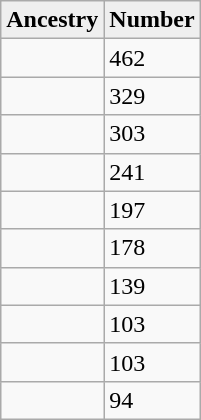<table style="float: center;" class="wikitable">
<tr>
<th style="background:#efefef;">Ancestry</th>
<th style="background:#efefef;">Number</th>
</tr>
<tr>
<td></td>
<td>462</td>
</tr>
<tr>
<td></td>
<td>329</td>
</tr>
<tr>
<td></td>
<td>303</td>
</tr>
<tr>
<td></td>
<td>241</td>
</tr>
<tr>
<td></td>
<td>197</td>
</tr>
<tr>
<td></td>
<td>178</td>
</tr>
<tr>
<td></td>
<td>139</td>
</tr>
<tr>
<td></td>
<td>103</td>
</tr>
<tr>
<td></td>
<td>103</td>
</tr>
<tr>
<td></td>
<td>94</td>
</tr>
</table>
